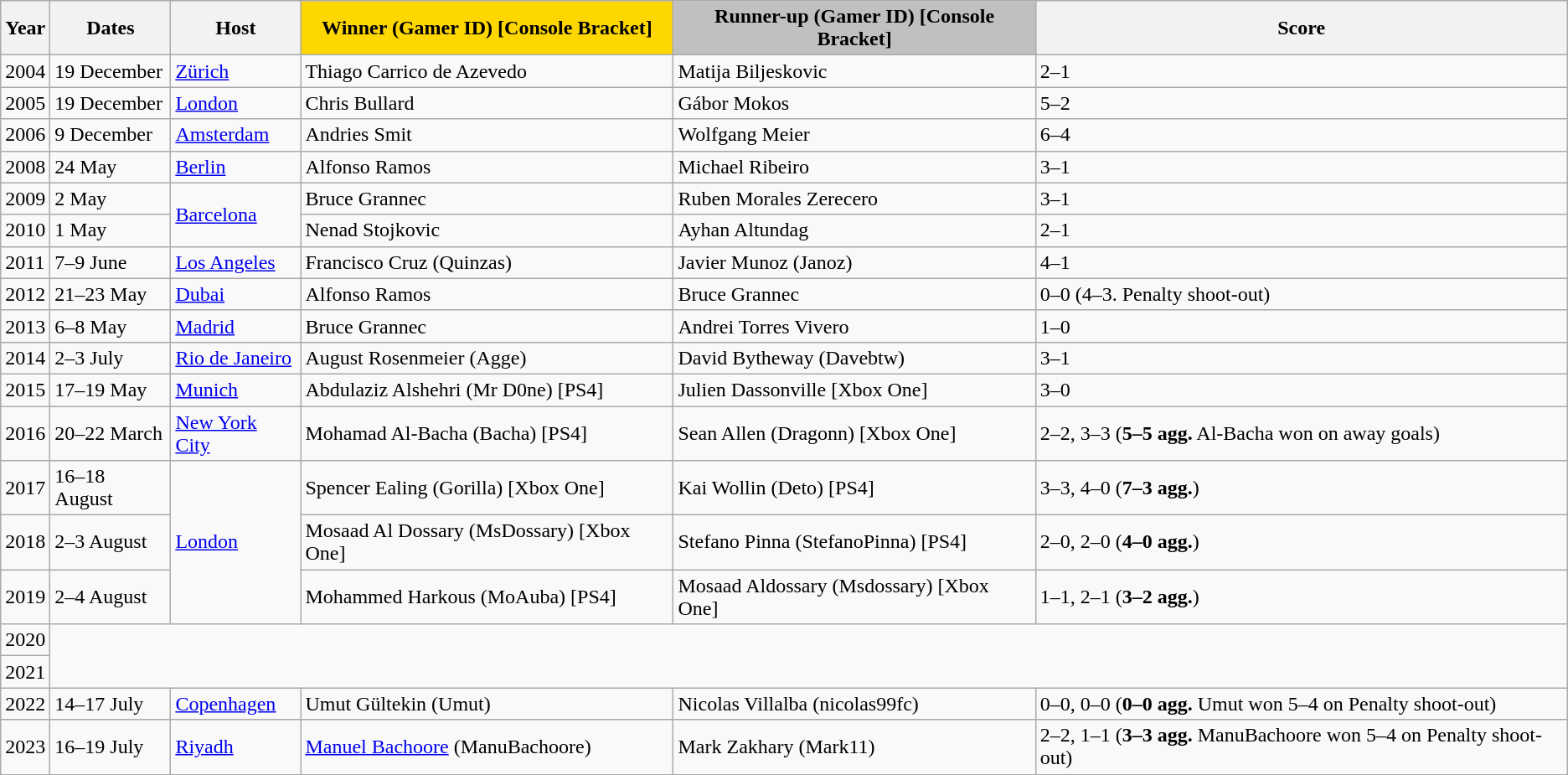<table class="wikitable">
<tr>
<th>Year</th>
<th>Dates</th>
<th>Host</th>
<th style="background:gold;">Winner (Gamer ID) [Console Bracket]</th>
<th style="background:silver;">Runner-up (Gamer ID) [Console Bracket]</th>
<th>Score</th>
</tr>
<tr>
<td>2004</td>
<td>19 December</td>
<td> <a href='#'>Zürich</a></td>
<td> Thiago Carrico de Azevedo</td>
<td> Matija Biljeskovic</td>
<td>2–1</td>
</tr>
<tr>
<td>2005</td>
<td>19 December</td>
<td> <a href='#'>London</a></td>
<td> Chris Bullard</td>
<td> Gábor Mokos</td>
<td>5–2</td>
</tr>
<tr>
<td>2006</td>
<td>9 December</td>
<td> <a href='#'>Amsterdam</a></td>
<td> Andries Smit</td>
<td> Wolfgang Meier</td>
<td>6–4</td>
</tr>
<tr>
<td>2008</td>
<td>24 May</td>
<td> <a href='#'>Berlin</a></td>
<td> Alfonso Ramos</td>
<td> Michael Ribeiro</td>
<td>3–1</td>
</tr>
<tr>
<td>2009</td>
<td>2 May</td>
<td rowspan=2> <a href='#'>Barcelona</a></td>
<td> Bruce Grannec</td>
<td> Ruben Morales Zerecero</td>
<td>3–1</td>
</tr>
<tr>
<td>2010</td>
<td>1 May</td>
<td> Nenad Stojkovic</td>
<td> Ayhan Altundag</td>
<td>2–1</td>
</tr>
<tr>
<td>2011</td>
<td>7–9 June</td>
<td> <a href='#'>Los Angeles</a></td>
<td> Francisco Cruz (Quinzas)</td>
<td> Javier Munoz (Janoz)</td>
<td>4–1</td>
</tr>
<tr>
<td>2012</td>
<td>21–23 May</td>
<td> <a href='#'>Dubai</a></td>
<td> Alfonso Ramos</td>
<td> Bruce Grannec</td>
<td>0–0 (4–3. Penalty shoot-out)</td>
</tr>
<tr>
<td>2013</td>
<td>6–8 May</td>
<td> <a href='#'>Madrid</a></td>
<td> Bruce Grannec</td>
<td> Andrei Torres Vivero</td>
<td>1–0</td>
</tr>
<tr>
<td>2014</td>
<td>2–3 July</td>
<td> <a href='#'>Rio de Janeiro</a></td>
<td> August Rosenmeier (Agge)</td>
<td> David Bytheway (Davebtw)</td>
<td>3–1</td>
</tr>
<tr>
<td>2015</td>
<td>17–19 May</td>
<td> <a href='#'>Munich</a></td>
<td> Abdulaziz Alshehri (Mr D0ne) [PS4]</td>
<td> Julien Dassonville [Xbox One]</td>
<td>3–0</td>
</tr>
<tr>
<td>2016</td>
<td>20–22 March</td>
<td> <a href='#'>New York City</a></td>
<td> Mohamad Al-Bacha (Bacha) [PS4]</td>
<td> Sean Allen (Dragonn) [Xbox One]</td>
<td>2–2, 3–3 (<strong>5–5 agg.</strong> Al-Bacha won on away goals)</td>
</tr>
<tr>
<td>2017</td>
<td>16–18 August</td>
<td rowspan="3"> <a href='#'>London</a></td>
<td> Spencer Ealing (Gorilla) [Xbox One]</td>
<td> Kai Wollin (Deto) [PS4]</td>
<td>3–3, 4–0 (<strong>7–3 agg.</strong>)</td>
</tr>
<tr>
<td>2018</td>
<td>2–3 August</td>
<td> Mosaad Al Dossary (MsDossary) [Xbox One]</td>
<td> Stefano Pinna (StefanoPinna) [PS4]</td>
<td>2–0, 2–0 (<strong>4–0 agg.</strong>)</td>
</tr>
<tr>
<td>2019</td>
<td>2–4 August</td>
<td> Mohammed Harkous (MoAuba) [PS4]</td>
<td> Mosaad Aldossary (Msdossary) [Xbox One]</td>
<td>1–1, 2–1 (<strong>3–2 agg.</strong>)</td>
</tr>
<tr>
<td>2020</td>
<td colspan=5 rowspan=2></td>
</tr>
<tr>
<td>2021</td>
</tr>
<tr>
<td>2022</td>
<td>14–17 July</td>
<td> <a href='#'>Copenhagen</a></td>
<td> Umut Gültekin (Umut)</td>
<td> Nicolas Villalba (nicolas99fc)</td>
<td>0–0, 0–0 (<strong>0–0 agg.</strong> Umut won 5–4 on Penalty shoot-out)</td>
</tr>
<tr>
<td>2023</td>
<td>16–19 July</td>
<td> <a href='#'>Riyadh</a></td>
<td> <a href='#'>Manuel Bachoore</a> (ManuBachoore)</td>
<td> Mark Zakhary (Mark11)</td>
<td>2–2, 1–1 (<strong>3–3 agg.</strong> ManuBachoore won 5–4 on Penalty shoot-out)</td>
</tr>
</table>
